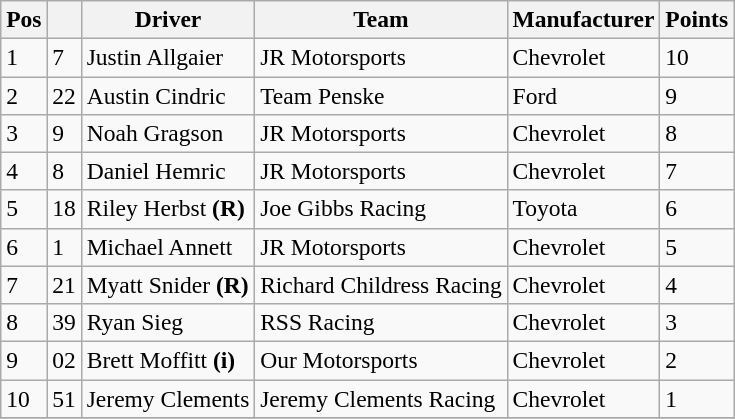<table class="wikitable" style="font-size:98%">
<tr>
<th>Pos</th>
<th></th>
<th>Driver</th>
<th>Team</th>
<th>Manufacturer</th>
<th>Points</th>
</tr>
<tr>
<td>1</td>
<td>7</td>
<td>Justin Allgaier</td>
<td>JR Motorsports</td>
<td>Chevrolet</td>
<td>10</td>
</tr>
<tr>
<td>2</td>
<td>22</td>
<td>Austin Cindric</td>
<td>Team Penske</td>
<td>Ford</td>
<td>9</td>
</tr>
<tr>
<td>3</td>
<td>9</td>
<td>Noah Gragson</td>
<td>JR Motorsports</td>
<td>Chevrolet</td>
<td>8</td>
</tr>
<tr>
<td>4</td>
<td>8</td>
<td>Daniel Hemric</td>
<td>JR Motorsports</td>
<td>Chevrolet</td>
<td>7</td>
</tr>
<tr>
<td>5</td>
<td>18</td>
<td>Riley Herbst <strong>(R)</strong></td>
<td>Joe Gibbs Racing</td>
<td>Toyota</td>
<td>6</td>
</tr>
<tr>
<td>6</td>
<td>1</td>
<td>Michael Annett</td>
<td>JR Motorsports</td>
<td>Chevrolet</td>
<td>5</td>
</tr>
<tr>
<td>7</td>
<td>21</td>
<td>Myatt Snider <strong>(R)</strong></td>
<td>Richard Childress Racing</td>
<td>Chevrolet</td>
<td>4</td>
</tr>
<tr>
<td>8</td>
<td>39</td>
<td>Ryan Sieg</td>
<td>RSS Racing</td>
<td>Chevrolet</td>
<td>3</td>
</tr>
<tr>
<td>9</td>
<td>02</td>
<td>Brett Moffitt <strong>(i)</strong></td>
<td>Our Motorsports</td>
<td>Chevrolet</td>
<td>2</td>
</tr>
<tr>
<td>10</td>
<td>51</td>
<td>Jeremy Clements</td>
<td>Jeremy Clements Racing</td>
<td>Chevrolet</td>
<td>1</td>
</tr>
<tr>
</tr>
</table>
